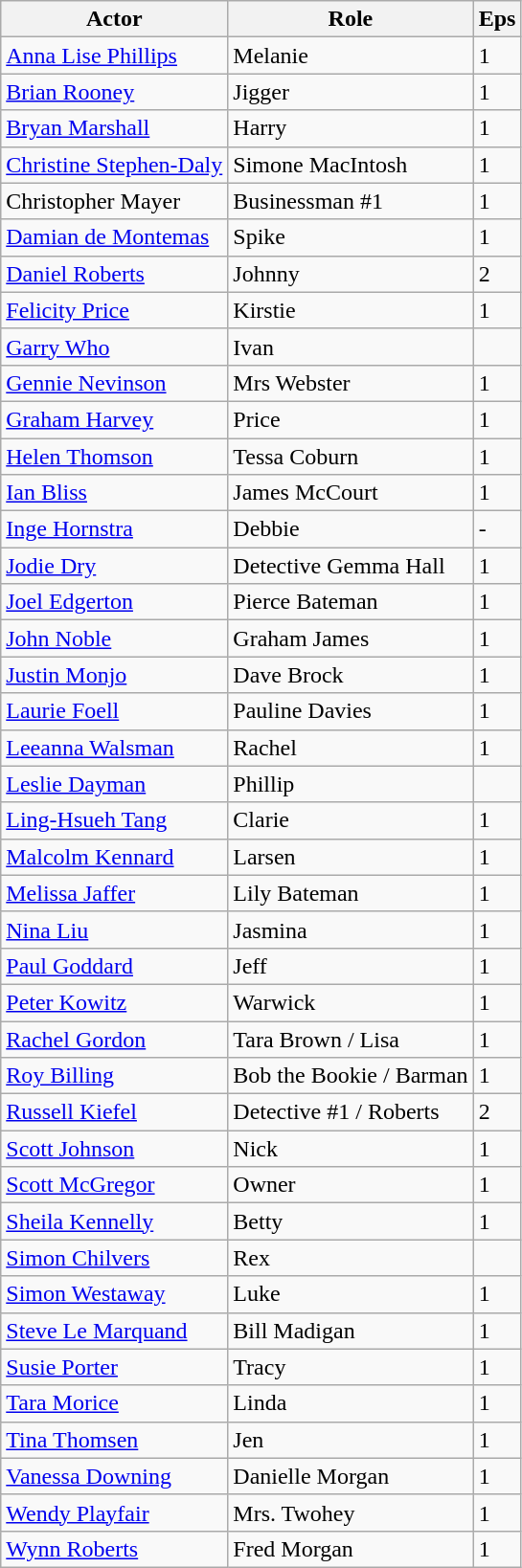<table class=wikitable>
<tr>
<th>Actor</th>
<th>Role</th>
<th>Eps</th>
</tr>
<tr>
<td><a href='#'>Anna Lise Phillips</a></td>
<td>Melanie</td>
<td>1</td>
</tr>
<tr>
<td><a href='#'>Brian Rooney</a></td>
<td>Jigger</td>
<td>1</td>
</tr>
<tr>
<td><a href='#'>Bryan Marshall</a></td>
<td>Harry</td>
<td>1</td>
</tr>
<tr>
<td><a href='#'>Christine Stephen-Daly</a></td>
<td>Simone MacIntosh</td>
<td>1</td>
</tr>
<tr>
<td>Christopher Mayer</td>
<td>Businessman #1</td>
<td>1</td>
</tr>
<tr>
<td><a href='#'>Damian de Montemas</a></td>
<td>Spike</td>
<td>1</td>
</tr>
<tr>
<td><a href='#'>Daniel Roberts</a></td>
<td>Johnny</td>
<td>2</td>
</tr>
<tr>
<td><a href='#'>Felicity Price</a></td>
<td>Kirstie</td>
<td>1</td>
</tr>
<tr>
<td><a href='#'>Garry Who</a></td>
<td>Ivan</td>
<td></td>
</tr>
<tr>
<td><a href='#'>Gennie Nevinson</a></td>
<td>Mrs Webster</td>
<td>1</td>
</tr>
<tr>
<td><a href='#'>Graham Harvey</a></td>
<td>Price</td>
<td>1</td>
</tr>
<tr>
<td><a href='#'>Helen Thomson</a></td>
<td>Tessa Coburn</td>
<td>1</td>
</tr>
<tr>
<td><a href='#'>Ian Bliss</a></td>
<td>James McCourt</td>
<td>1</td>
</tr>
<tr>
<td><a href='#'>Inge Hornstra</a></td>
<td>Debbie</td>
<td>-</td>
</tr>
<tr>
<td><a href='#'>Jodie Dry</a></td>
<td>Detective Gemma Hall</td>
<td>1</td>
</tr>
<tr>
<td><a href='#'>Joel Edgerton</a></td>
<td>Pierce Bateman</td>
<td>1</td>
</tr>
<tr>
<td><a href='#'>John Noble</a></td>
<td>Graham James</td>
<td>1</td>
</tr>
<tr>
<td><a href='#'>Justin Monjo</a></td>
<td>Dave Brock</td>
<td>1</td>
</tr>
<tr>
<td><a href='#'>Laurie Foell</a></td>
<td>Pauline Davies</td>
<td>1</td>
</tr>
<tr>
<td><a href='#'>Leeanna Walsman</a></td>
<td>Rachel</td>
<td>1</td>
</tr>
<tr>
<td><a href='#'>Leslie Dayman</a></td>
<td>Phillip</td>
<td></td>
</tr>
<tr>
<td><a href='#'>Ling-Hsueh Tang</a></td>
<td>Clarie</td>
<td>1</td>
</tr>
<tr>
<td><a href='#'>Malcolm Kennard</a></td>
<td>Larsen</td>
<td>1</td>
</tr>
<tr>
<td><a href='#'>Melissa Jaffer</a></td>
<td>Lily Bateman</td>
<td>1</td>
</tr>
<tr>
<td><a href='#'>Nina Liu</a></td>
<td>Jasmina</td>
<td>1</td>
</tr>
<tr>
<td><a href='#'>Paul Goddard</a></td>
<td>Jeff</td>
<td>1</td>
</tr>
<tr>
<td><a href='#'>Peter Kowitz</a></td>
<td>Warwick</td>
<td>1</td>
</tr>
<tr>
<td><a href='#'>Rachel Gordon</a></td>
<td>Tara Brown / Lisa</td>
<td>1</td>
</tr>
<tr>
<td><a href='#'>Roy Billing</a></td>
<td>Bob the Bookie / Barman</td>
<td>1</td>
</tr>
<tr>
<td><a href='#'>Russell Kiefel</a></td>
<td>Detective #1 / Roberts</td>
<td>2</td>
</tr>
<tr>
<td><a href='#'> Scott Johnson</a></td>
<td>Nick</td>
<td>1</td>
</tr>
<tr>
<td><a href='#'>Scott McGregor</a></td>
<td>Owner</td>
<td>1</td>
</tr>
<tr>
<td><a href='#'>Sheila Kennelly</a></td>
<td>Betty</td>
<td>1</td>
</tr>
<tr>
<td><a href='#'>Simon Chilvers</a></td>
<td>Rex</td>
<td></td>
</tr>
<tr>
<td><a href='#'>Simon Westaway</a></td>
<td>Luke</td>
<td>1</td>
</tr>
<tr>
<td><a href='#'>Steve Le Marquand</a></td>
<td>Bill Madigan</td>
<td>1</td>
</tr>
<tr>
<td><a href='#'>Susie Porter</a></td>
<td>Tracy</td>
<td>1</td>
</tr>
<tr>
<td><a href='#'>Tara Morice</a></td>
<td>Linda</td>
<td>1</td>
</tr>
<tr>
<td><a href='#'>Tina Thomsen</a></td>
<td>Jen</td>
<td>1</td>
</tr>
<tr>
<td><a href='#'>Vanessa Downing</a></td>
<td>Danielle Morgan</td>
<td>1</td>
</tr>
<tr>
<td><a href='#'>Wendy Playfair</a></td>
<td>Mrs. Twohey</td>
<td>1</td>
</tr>
<tr>
<td><a href='#'>Wynn Roberts</a></td>
<td>Fred Morgan</td>
<td>1</td>
</tr>
</table>
